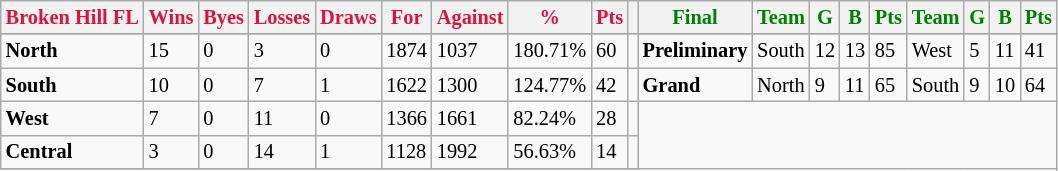<table style="font-size: 85%; text-align: left;" class="wikitable">
<tr>
<th style="color:crimson">Broken Hill FL</th>
<th style="color:crimson">Wins</th>
<th style="color:crimson">Byes</th>
<th style="color:crimson">Losses</th>
<th style="color:crimson">Draws</th>
<th style="color:crimson">For</th>
<th style="color:crimson">Against</th>
<th style="color:crimson">%</th>
<th style="color:crimson">Pts</th>
<th></th>
<th style="color:green">Final</th>
<th style="color:green">Team</th>
<th style="color:green">G</th>
<th style="color:green">B</th>
<th style="color:green">Pts</th>
<th style="color:green">Team</th>
<th style="color:green">G</th>
<th style="color:green">B</th>
<th style="color:green">Pts</th>
</tr>
<tr>
</tr>
<tr>
</tr>
<tr>
<td><strong>	North	</strong></td>
<td>15</td>
<td>0</td>
<td>3</td>
<td>0</td>
<td>1874</td>
<td>1037</td>
<td>180.71%</td>
<td>60</td>
<td></td>
<td><strong>Preliminary</strong></td>
<td>South</td>
<td>12</td>
<td>13</td>
<td>85</td>
<td>West</td>
<td>5</td>
<td>11</td>
<td>41</td>
</tr>
<tr>
<td><strong>	South	</strong></td>
<td>10</td>
<td>0</td>
<td>7</td>
<td>1</td>
<td>1622</td>
<td>1300</td>
<td>124.77%</td>
<td>42</td>
<td></td>
<td><strong>Grand</strong></td>
<td>North</td>
<td>9</td>
<td>11</td>
<td>65</td>
<td>South</td>
<td>9</td>
<td>10</td>
<td>64</td>
</tr>
<tr>
<td><strong>	West	</strong></td>
<td>7</td>
<td>0</td>
<td>11</td>
<td>0</td>
<td>1366</td>
<td>1661</td>
<td>82.24%</td>
<td>28</td>
<td></td>
</tr>
<tr>
<td><strong>	Central	</strong></td>
<td>3</td>
<td>0</td>
<td>14</td>
<td>1</td>
<td>1128</td>
<td>1992</td>
<td>56.63%</td>
<td>14</td>
<td></td>
</tr>
<tr>
</tr>
</table>
